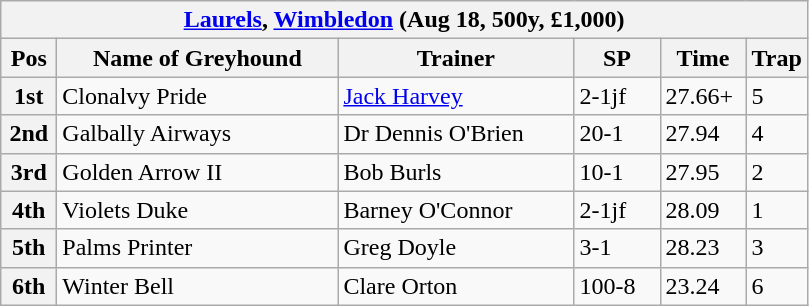<table class="wikitable">
<tr>
<th colspan="6"><a href='#'>Laurels</a>, <a href='#'>Wimbledon</a> (Aug 18, 500y, £1,000)</th>
</tr>
<tr>
<th width=30>Pos</th>
<th width=180>Name of Greyhound</th>
<th width=150>Trainer</th>
<th width=50>SP</th>
<th width=50>Time</th>
<th width=30>Trap</th>
</tr>
<tr>
<th>1st</th>
<td>Clonalvy Pride</td>
<td><a href='#'>Jack Harvey</a></td>
<td>2-1jf</td>
<td>27.66+</td>
<td>5</td>
</tr>
<tr>
<th>2nd</th>
<td>Galbally Airways</td>
<td>Dr Dennis O'Brien</td>
<td>20-1</td>
<td>27.94</td>
<td>4</td>
</tr>
<tr>
<th>3rd</th>
<td>Golden Arrow II</td>
<td>Bob Burls</td>
<td>10-1</td>
<td>27.95</td>
<td>2</td>
</tr>
<tr>
<th>4th</th>
<td>Violets Duke</td>
<td>Barney O'Connor</td>
<td>2-1jf</td>
<td>28.09</td>
<td>1</td>
</tr>
<tr>
<th>5th</th>
<td>Palms Printer</td>
<td>Greg Doyle</td>
<td>3-1</td>
<td>28.23</td>
<td>3</td>
</tr>
<tr>
<th>6th</th>
<td>Winter Bell</td>
<td>Clare Orton</td>
<td>100-8</td>
<td>23.24</td>
<td>6</td>
</tr>
</table>
